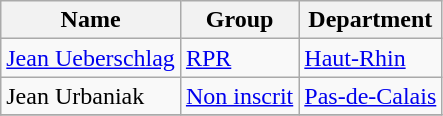<table class="wikitable alternance">
<tr>
<th>Name</th>
<th>Group</th>
<th>Department</th>
</tr>
<tr>
<td><a href='#'>Jean Ueberschlag</a></td>
<td><a href='#'>RPR</a></td>
<td><a href='#'>Haut-Rhin</a></td>
</tr>
<tr>
<td>Jean Urbaniak</td>
<td><a href='#'>Non inscrit</a></td>
<td><a href='#'>Pas-de-Calais</a></td>
</tr>
<tr>
</tr>
</table>
